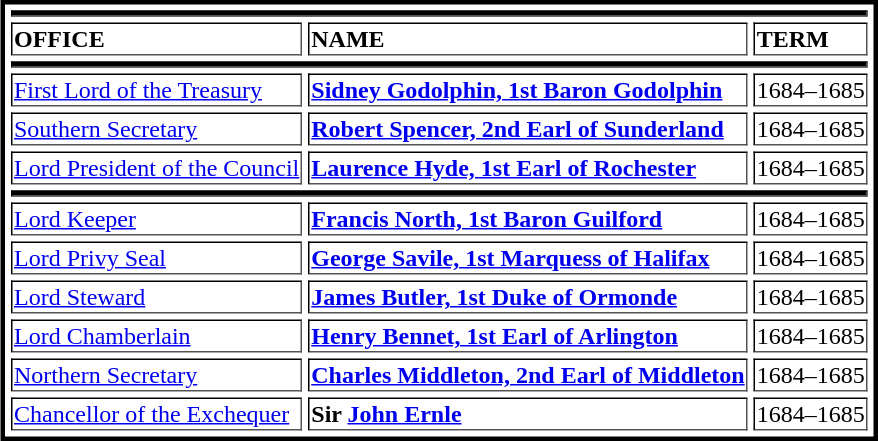<table cellpadding="1" cellspacing="4" style="margin:3px; border:3px solid #000000;" align="center" border=1 style="border-collapse: collapse;">
<tr>
<th bgcolor="#000000" colspan="3"></th>
</tr>
<tr>
<td align="left"><strong>OFFICE</strong></td>
<td align="left"><strong>NAME</strong></td>
<td align="left"><strong>TERM</strong></td>
</tr>
<tr>
<th bgcolor="#000000" colspan="3"></th>
</tr>
<tr>
<td align="left"><a href='#'>First Lord of the Treasury</a></td>
<td align="left"><strong><a href='#'>Sidney Godolphin, 1st Baron Godolphin</a></strong></td>
<td align="left">1684–1685</td>
</tr>
<tr>
<td align="left"><a href='#'>Southern Secretary</a></td>
<td align="left"><strong><a href='#'>Robert Spencer, 2nd Earl of Sunderland</a></strong></td>
<td align="left">1684–1685</td>
</tr>
<tr>
<td align="left"><a href='#'>Lord President of the Council</a></td>
<td align="left"><strong><a href='#'>Laurence Hyde, 1st Earl of Rochester</a></strong></td>
<td align="left">1684–1685</td>
</tr>
<tr>
<th bgcolor="#000000" colspan="3"></th>
</tr>
<tr>
<td align="left"><a href='#'>Lord Keeper</a></td>
<td align="left"><strong><a href='#'>Francis North, 1st Baron Guilford</a></strong></td>
<td align="left">1684–1685</td>
</tr>
<tr>
<td align="left"><a href='#'>Lord Privy Seal</a></td>
<td align="left"><strong><a href='#'>George Savile, 1st Marquess of Halifax</a></strong></td>
<td align="left">1684–1685</td>
</tr>
<tr>
<td align="left"><a href='#'>Lord Steward</a></td>
<td align="left"><strong><a href='#'>James Butler, 1st Duke of Ormonde</a></strong></td>
<td align="left">1684–1685</td>
</tr>
<tr>
<td align="left"><a href='#'>Lord Chamberlain</a></td>
<td align="left"><strong><a href='#'>Henry Bennet, 1st Earl of Arlington</a></strong></td>
<td align="left">1684–1685</td>
</tr>
<tr>
<td align="left"><a href='#'>Northern Secretary</a></td>
<td align="left"><strong><a href='#'>Charles Middleton, 2nd Earl of Middleton</a></strong></td>
<td align="left">1684–1685</td>
</tr>
<tr>
<td align="left"><a href='#'>Chancellor of the Exchequer</a></td>
<td align="left"><strong>Sir <a href='#'>John Ernle</a></strong></td>
<td align="left">1684–1685</td>
</tr>
</table>
